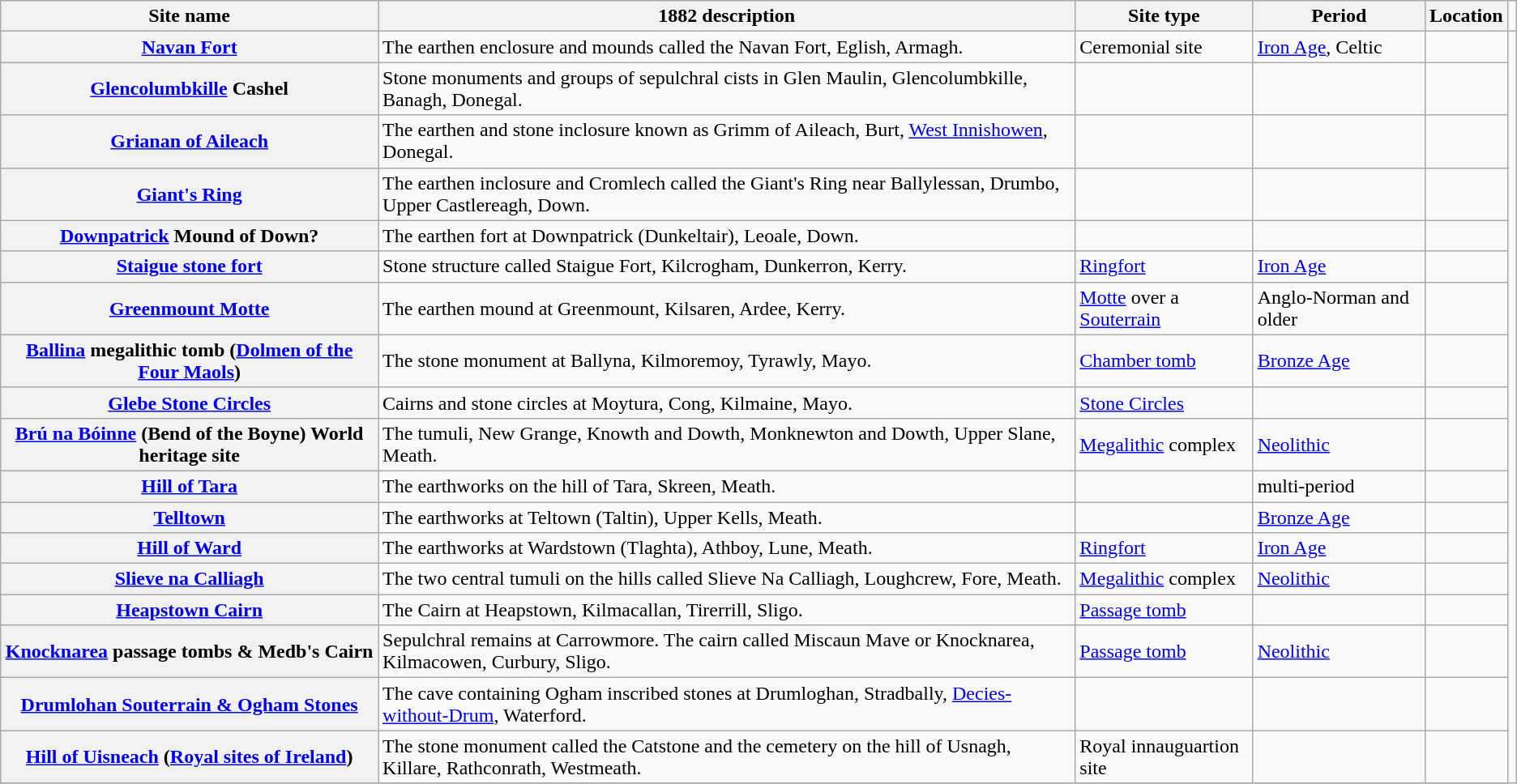<table class=" wikitable plainrowheaders sortable colapsable" border="1">
<tr>
<th scope="col">Site name</th>
<th scope="col">1882 description</th>
<th scope="col">Site type</th>
<th scope="col">Period</th>
<th scope="col">Location</th>
<td></td>
</tr>
<tr>
<th scope="row"><a href='#'>Navan Fort</a></th>
<td>The earthen enclosure and mounds called the Navan Fort, Eglish, Armagh.</td>
<td>Ceremonial site</td>
<td><a href='#'>Iron Age</a>, Celtic</td>
<td></td>
</tr>
<tr>
<th scope="row"><a href='#'>Glencolumbkille</a> Cashel</th>
<td>Stone monuments and groups of sepulchral cists in Glen Maulin, Glencolumbkille, Banagh, Donegal.</td>
<td></td>
<td></td>
<td></td>
</tr>
<tr>
<th scope="row"><a href='#'>Grianan of Aileach</a></th>
<td>The earthen and stone inclosure known as Grimm of Aileach, Burt, <a href='#'>West Innishowen</a>, Donegal.</td>
<td></td>
<td></td>
<td></td>
</tr>
<tr>
<th scope="row"><a href='#'>Giant's Ring</a></th>
<td>The earthen inclosure and Cromlech called the Giant's Ring near Ballylessan, Drumbo, Upper Castlereagh, Down.</td>
<td></td>
<td></td>
<td></td>
</tr>
<tr>
<th scope="row"><a href='#'>Downpatrick</a> Mound of Down?</th>
<td>The earthen fort at Downpatrick (Dunkeltair), Leoale, Down.</td>
<td></td>
<td></td>
<td></td>
</tr>
<tr>
<th scope="row"><a href='#'>Staigue stone fort</a></th>
<td>Stone structure called Staigue Fort, Kilcrogham, Dunkerron, Kerry.</td>
<td><a href='#'>Ringfort</a></td>
<td><a href='#'>Iron Age</a></td>
<td></td>
</tr>
<tr>
<th scope="row"><a href='#'>Greenmount Motte</a></th>
<td>The earthen mound at Greenmount, Kilsaren, Ardee, Kerry.</td>
<td><a href='#'>Motte</a> over a <a href='#'>Souterrain</a></td>
<td>Anglo-Norman and older</td>
<td></td>
</tr>
<tr>
<th scope="row"><a href='#'>Ballina</a> megalithic tomb (<a href='#'>Dolmen of the Four Maols</a>)</th>
<td>The stone monument at Ballyna, Kilmoremoy, Tyrawly, Mayo.</td>
<td><a href='#'>Chamber tomb</a></td>
<td><a href='#'>Bronze Age</a></td>
<td></td>
</tr>
<tr>
<th scope="row"><a href='#'>Glebe Stone Circles</a></th>
<td>Cairns and stone circles at Moytura, Cong, Kilmaine, Mayo.</td>
<td><a href='#'>Stone Circles</a></td>
<td></td>
<td></td>
</tr>
<tr>
<th scope="row"><a href='#'>Brú na Bóinne</a> (Bend of the Boyne) World heritage site</th>
<td>The tumuli, New Grange, Knowth and Dowth, Monknewton and Dowth, Upper Slane, Meath.</td>
<td><a href='#'>Megalithic</a> complex</td>
<td><a href='#'>Neolithic</a></td>
<td></td>
</tr>
<tr>
<th scope="row"><a href='#'>Hill of Tara</a></th>
<td>The earthworks on the hill of Tara, Skreen, Meath.</td>
<td></td>
<td>multi-period</td>
<td></td>
</tr>
<tr>
<th scope="row"><a href='#'>Telltown</a></th>
<td>The earthworks at Teltown (Taltin), Upper Kells, Meath.</td>
<td></td>
<td><a href='#'>Bronze Age</a></td>
<td></td>
</tr>
<tr>
<th scope="row"><a href='#'>Hill of Ward</a></th>
<td>The earthworks at Wardstown (Tlaghta), Athboy, Lune, Meath.</td>
<td><a href='#'>Ringfort</a></td>
<td><a href='#'>Iron Age</a></td>
<td></td>
</tr>
<tr>
<th scope="row"><a href='#'>Slieve na Calliagh</a></th>
<td>The two central tumuli on the hills called Slieve Na Calliagh, Loughcrew, Fore, Meath.</td>
<td><a href='#'>Megalithic</a> complex</td>
<td><a href='#'>Neolithic</a></td>
<td></td>
</tr>
<tr>
<th scope="row"><a href='#'>Heapstown Cairn</a></th>
<td>The Cairn at Heapstown, Kilmacallan, Tirerrill, Sligo.</td>
<td><a href='#'>Passage tomb</a></td>
<td></td>
<td></td>
</tr>
<tr>
<th scope="row"><a href='#'>Knocknarea</a> passage tombs & Medb's Cairn</th>
<td>Sepulchral remains at Carrowmore. The cairn called Miscaun Mave or Knocknarea, Kilmacowen, Curbury, Sligo.</td>
<td><a href='#'>Passage tomb</a></td>
<td><a href='#'>Neolithic</a></td>
<td></td>
</tr>
<tr>
<th scope="row"><a href='#'>Drumlohan Souterrain & Ogham Stones</a></th>
<td>The cave containing Ogham inscribed stones at Drumloghan, Stradbally, <a href='#'>Decies-without-Drum</a>, Waterford.</td>
<td></td>
<td></td>
<td></td>
</tr>
<tr>
<th scope="row"><a href='#'>Hill of Uisneach</a> (<a href='#'>Royal sites of Ireland</a>)</th>
<td>The stone monument called the Catstone and the cemetery on the hill of Usnagh, Killare, Rathconrath, Westmeath.</td>
<td>Royal innauguartion site</td>
<td></td>
<td></td>
</tr>
<tr>
</tr>
</table>
